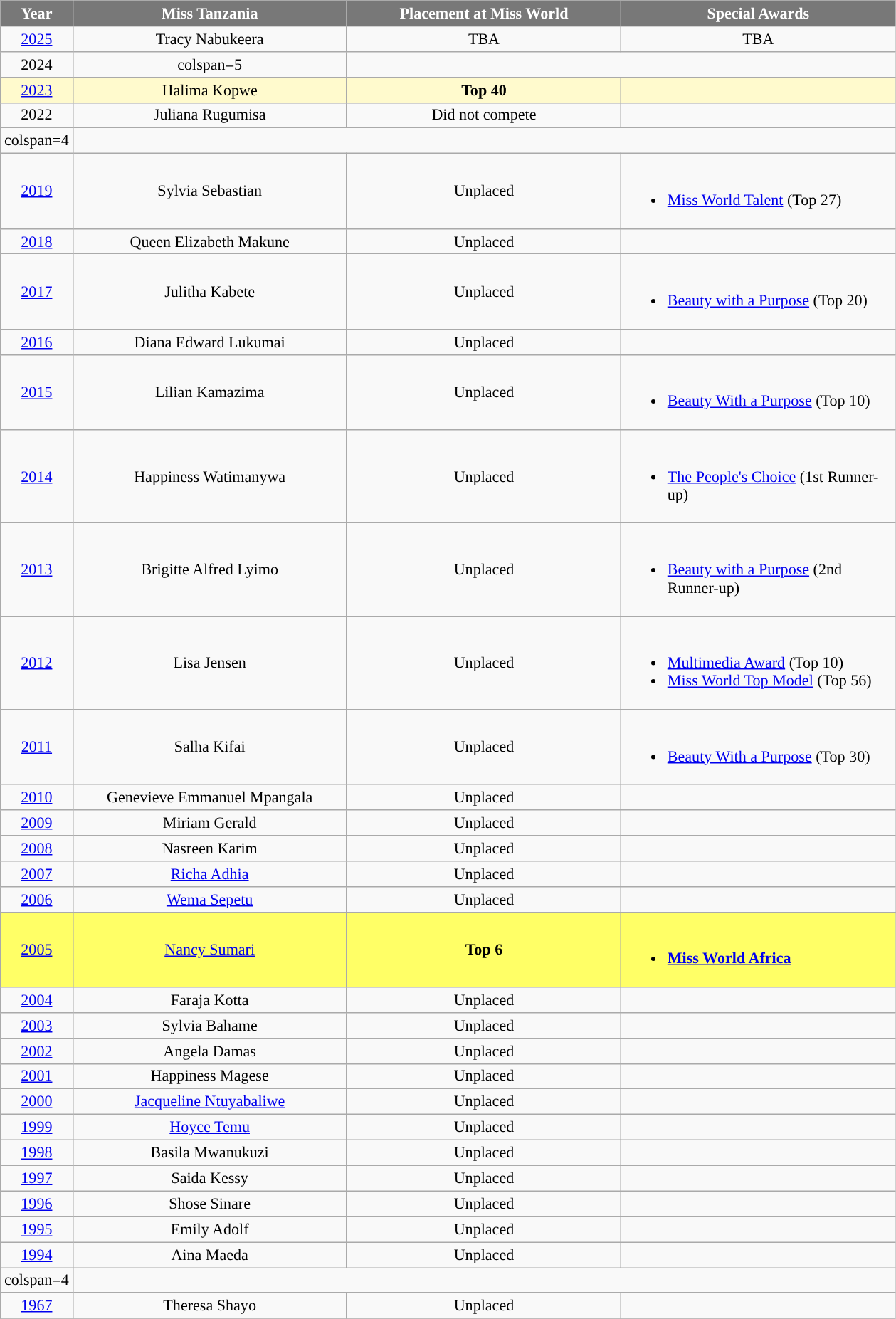<table class="wikitable" style="font-size: 92%; text-align:center">
<tr>
<th width="60" style="background-color:#787878;color:#FFFFFF;">Year</th>
<th width="250" style="background-color:#787878;color:#FFFFFF;">Miss Tanzania</th>
<th width="250" style="background-color:#787878;color:#FFFFFF;">Placement at Miss World</th>
<th width="250" style="background-color:#787878;color:#FFFFFF;">Special Awards</th>
</tr>
<tr>
<td><a href='#'>2025</a></td>
<td>Tracy Nabukeera</td>
<td>TBA</td>
<td>TBA</td>
</tr>
<tr>
<td>2024</td>
<td>colspan=5 </td>
</tr>
<tr style="background-color:#FFFACD;">
<td><a href='#'>2023</a></td>
<td>Halima Kopwe</td>
<td><strong>Top 40</strong></td>
<td></td>
</tr>
<tr>
<td>2022</td>
<td>Juliana Rugumisa</td>
<td>Did not compete</td>
<td></td>
</tr>
<tr>
<td>colspan=4 </td>
</tr>
<tr>
<td><a href='#'>2019</a></td>
<td>Sylvia Sebastian</td>
<td>Unplaced</td>
<td align="left"><br><ul><li><a href='#'>Miss World Talent</a> (Top 27)</li></ul></td>
</tr>
<tr>
<td><a href='#'>2018</a></td>
<td>Queen Elizabeth Makune</td>
<td>Unplaced</td>
<td></td>
</tr>
<tr>
<td><a href='#'>2017</a></td>
<td>Julitha Kabete</td>
<td>Unplaced</td>
<td align="left"><br><ul><li><a href='#'>Beauty with a Purpose</a> (Top 20)</li></ul></td>
</tr>
<tr>
<td><a href='#'>2016</a></td>
<td>Diana Edward Lukumai</td>
<td>Unplaced</td>
<td></td>
</tr>
<tr>
<td><a href='#'>2015</a></td>
<td>Lilian Kamazima</td>
<td>Unplaced</td>
<td align="left"><br><ul><li><a href='#'>Beauty With a Purpose</a> (Top 10)</li></ul></td>
</tr>
<tr>
<td><a href='#'>2014</a></td>
<td>Happiness Watimanywa</td>
<td>Unplaced</td>
<td align="left"><br><ul><li><a href='#'>The People's Choice</a> (1st Runner-up)</li></ul></td>
</tr>
<tr>
<td><a href='#'>2013</a></td>
<td>Brigitte Alfred Lyimo</td>
<td>Unplaced</td>
<td align="left"><br><ul><li><a href='#'>Beauty with a Purpose</a> (2nd Runner-up)</li></ul></td>
</tr>
<tr>
<td><a href='#'>2012</a></td>
<td>Lisa Jensen</td>
<td>Unplaced</td>
<td align="left"><br><ul><li><a href='#'>Multimedia Award</a> (Top 10)</li><li><a href='#'>Miss World Top Model</a> (Top 56)</li></ul></td>
</tr>
<tr>
<td><a href='#'>2011</a></td>
<td>Salha Kifai</td>
<td>Unplaced</td>
<td align="left"><br><ul><li><a href='#'>Beauty With a Purpose</a> (Top 30)</li></ul></td>
</tr>
<tr>
<td><a href='#'>2010</a></td>
<td>Genevieve Emmanuel Mpangala</td>
<td>Unplaced</td>
<td></td>
</tr>
<tr>
<td><a href='#'>2009</a></td>
<td>Miriam Gerald</td>
<td>Unplaced</td>
<td></td>
</tr>
<tr>
<td><a href='#'>2008</a></td>
<td>Nasreen Karim</td>
<td>Unplaced</td>
<td></td>
</tr>
<tr>
<td><a href='#'>2007</a></td>
<td><a href='#'>Richa Adhia</a></td>
<td>Unplaced</td>
<td></td>
</tr>
<tr>
<td><a href='#'>2006</a></td>
<td><a href='#'>Wema Sepetu</a></td>
<td>Unplaced</td>
<td></td>
</tr>
<tr>
</tr>
<tr style="background-color:#FFFF66;">
<td><a href='#'>2005</a></td>
<td><a href='#'>Nancy Sumari</a></td>
<td><strong>Top 6</strong></td>
<td align="left"><br><ul><li><strong><a href='#'>Miss World Africa</a></strong></li></ul></td>
</tr>
<tr>
<td><a href='#'>2004</a></td>
<td>Faraja Kotta</td>
<td>Unplaced</td>
<td></td>
</tr>
<tr>
<td><a href='#'>2003</a></td>
<td>Sylvia Bahame</td>
<td>Unplaced</td>
<td></td>
</tr>
<tr>
<td><a href='#'>2002</a></td>
<td>Angela Damas</td>
<td>Unplaced</td>
<td></td>
</tr>
<tr>
<td><a href='#'>2001</a></td>
<td>Happiness Magese</td>
<td>Unplaced</td>
<td></td>
</tr>
<tr>
<td><a href='#'>2000</a></td>
<td><a href='#'>Jacqueline Ntuyabaliwe</a></td>
<td>Unplaced</td>
<td></td>
</tr>
<tr>
<td><a href='#'>1999</a></td>
<td><a href='#'>Hoyce Temu</a></td>
<td>Unplaced</td>
<td></td>
</tr>
<tr>
<td><a href='#'>1998</a></td>
<td>Basila Mwanukuzi</td>
<td>Unplaced</td>
<td></td>
</tr>
<tr>
<td><a href='#'>1997</a></td>
<td>Saida Kessy</td>
<td>Unplaced</td>
<td></td>
</tr>
<tr>
<td><a href='#'>1996</a></td>
<td>Shose Sinare</td>
<td>Unplaced</td>
<td></td>
</tr>
<tr>
<td><a href='#'>1995</a></td>
<td>Emily Adolf</td>
<td>Unplaced</td>
<td></td>
</tr>
<tr>
<td><a href='#'>1994</a></td>
<td>Aina Maeda</td>
<td>Unplaced</td>
<td></td>
</tr>
<tr>
<td>colspan=4 </td>
</tr>
<tr>
<td><a href='#'>1967</a></td>
<td>Theresa Shayo</td>
<td>Unplaced</td>
<td></td>
</tr>
<tr>
</tr>
</table>
